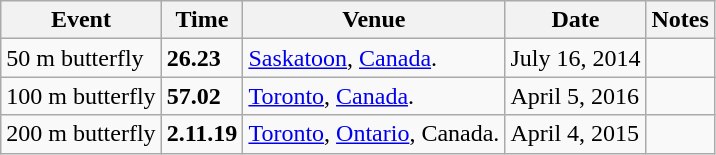<table class="wikitable">
<tr>
<th>Event</th>
<th>Time</th>
<th>Venue</th>
<th>Date</th>
<th>Notes</th>
</tr>
<tr>
<td>50 m butterfly</td>
<td><strong>26.23</strong></td>
<td><a href='#'>Saskatoon</a>, <a href='#'>Canada</a>.</td>
<td>July 16, 2014</td>
<td></td>
</tr>
<tr>
<td>100 m butterfly</td>
<td><strong>57.02</strong></td>
<td><a href='#'>Toronto</a>, <a href='#'>Canada</a>.</td>
<td>April 5, 2016</td>
<td></td>
</tr>
<tr>
<td>200 m butterfly</td>
<td><strong>2.11.19</strong></td>
<td><a href='#'>Toronto</a>, <a href='#'>Ontario</a>, Canada.</td>
<td>April 4, 2015</td>
<td></td>
</tr>
</table>
